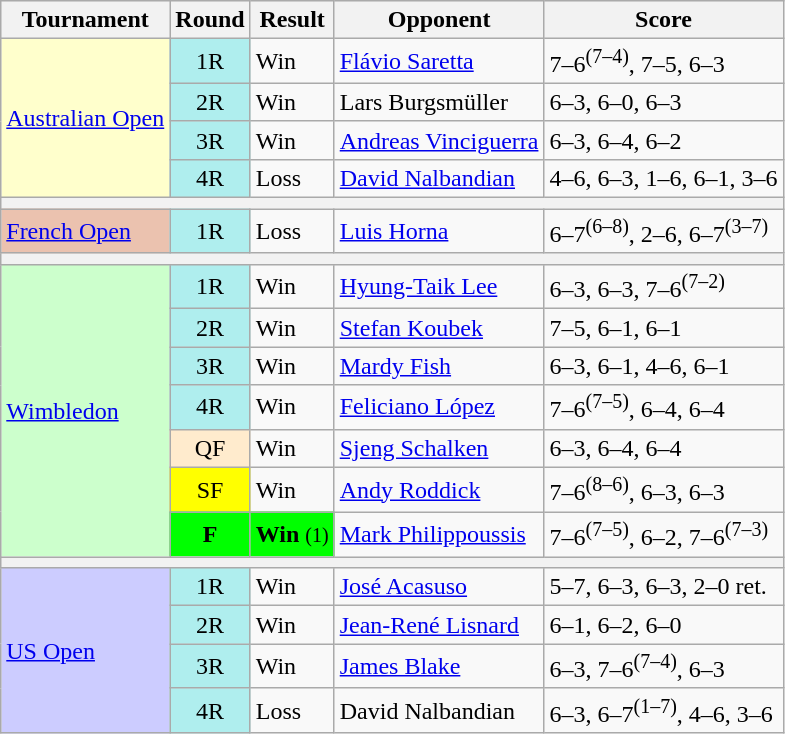<table class="wikitable">
<tr style="background:#efefef;">
<th>Tournament</th>
<th>Round</th>
<th>Result</th>
<th>Opponent</th>
<th>Score</th>
</tr>
<tr>
<td rowspan="4" style="background:#ffc;"><a href='#'>Australian Open</a></td>
<td style="text-align:center; background:#afeeee;">1R</td>
<td>Win</td>
<td> <a href='#'>Flávio Saretta</a></td>
<td>7–6<sup>(7–4)</sup>, 7–5, 6–3</td>
</tr>
<tr>
<td style="text-align:center; background:#afeeee;">2R</td>
<td>Win</td>
<td> Lars Burgsmüller</td>
<td>6–3, 6–0, 6–3</td>
</tr>
<tr>
<td style="text-align:center; background:#afeeee;">3R</td>
<td>Win</td>
<td> <a href='#'>Andreas Vinciguerra</a></td>
<td>6–3, 6–4, 6–2</td>
</tr>
<tr>
<td style="text-align:center; background:#afeeee;">4R</td>
<td>Loss</td>
<td> <a href='#'>David Nalbandian</a></td>
<td>4–6, 6–3, 1–6, 6–1, 3–6</td>
</tr>
<tr>
<th colspan=5></th>
</tr>
<tr>
<td style="background:#ebc2af;"><a href='#'>French Open</a></td>
<td style="text-align:center; background:#afeeee;">1R</td>
<td>Loss</td>
<td> <a href='#'>Luis Horna</a></td>
<td>6–7<sup>(6–8)</sup>, 2–6, 6–7<sup>(3–7)</sup></td>
</tr>
<tr>
<th colspan=5></th>
</tr>
<tr>
<td rowspan="7" style="background:#cfc;"><a href='#'>Wimbledon</a></td>
<td style="text-align:center; background:#afeeee;">1R</td>
<td>Win</td>
<td> <a href='#'>Hyung-Taik Lee</a></td>
<td>6–3, 6–3, 7–6<sup>(7–2)</sup></td>
</tr>
<tr>
<td style="text-align:center; background:#afeeee;">2R</td>
<td>Win</td>
<td> <a href='#'>Stefan Koubek</a></td>
<td>7–5, 6–1, 6–1</td>
</tr>
<tr>
<td style="text-align:center; background:#afeeee;">3R</td>
<td>Win</td>
<td> <a href='#'>Mardy Fish</a></td>
<td>6–3, 6–1, 4–6, 6–1</td>
</tr>
<tr>
<td style="text-align:center; background:#afeeee;">4R</td>
<td>Win</td>
<td> <a href='#'>Feliciano López</a></td>
<td>7–6<sup>(7–5)</sup>, 6–4, 6–4</td>
</tr>
<tr>
<td style="text-align:center; background:#ffebcd;">QF</td>
<td>Win</td>
<td> <a href='#'>Sjeng Schalken</a></td>
<td>6–3, 6–4, 6–4</td>
</tr>
<tr>
<td style="text-align:center; background:yellow;">SF</td>
<td>Win</td>
<td> <a href='#'>Andy Roddick</a></td>
<td>7–6<sup>(8–6)</sup>, 6–3, 6–3</td>
</tr>
<tr>
<td style="text-align:center; background:#0f0;"><strong>F</strong></td>
<td style="background:#0f0;"><strong>Win</strong> <small>(1)</small></td>
<td> <a href='#'>Mark Philippoussis</a></td>
<td>7–6<sup>(7–5)</sup>, 6–2, 7–6<sup>(7–3)</sup></td>
</tr>
<tr>
<th colspan=5></th>
</tr>
<tr>
<td rowspan="4" style="background:#ccf;"><a href='#'>US Open</a></td>
<td style="text-align:center; background:#afeeee;">1R</td>
<td>Win</td>
<td> <a href='#'>José Acasuso</a></td>
<td>5–7, 6–3, 6–3, 2–0 ret.</td>
</tr>
<tr>
<td style="text-align:center; background:#afeeee;">2R</td>
<td>Win</td>
<td> <a href='#'>Jean-René Lisnard</a></td>
<td>6–1, 6–2, 6–0</td>
</tr>
<tr>
<td style="text-align:center; background:#afeeee;">3R</td>
<td>Win</td>
<td> <a href='#'>James Blake</a></td>
<td>6–3, 7–6<sup>(7–4)</sup>, 6–3</td>
</tr>
<tr>
<td style="text-align:center; background:#afeeee;">4R</td>
<td>Loss</td>
<td> David Nalbandian</td>
<td>6–3, 6–7<sup>(1–7)</sup>, 4–6, 3–6</td>
</tr>
</table>
